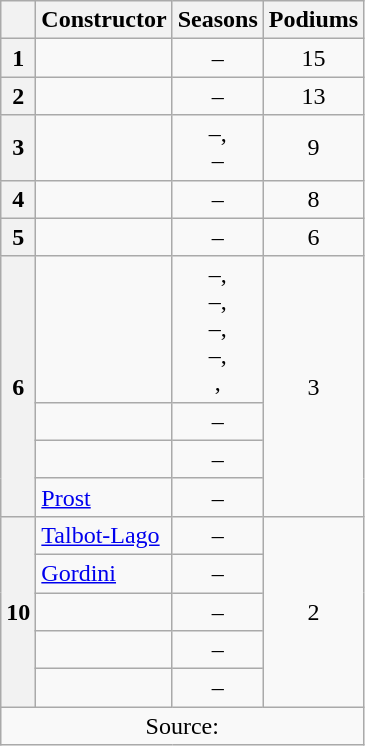<table class="wikitable">
<tr>
<th></th>
<th>Constructor</th>
<th>Seasons</th>
<th>Podiums</th>
</tr>
<tr align="center">
<th>1</th>
<td align=left></td>
<td>–</td>
<td>15</td>
</tr>
<tr align="center">
<th>2</th>
<td align=left></td>
<td>–</td>
<td>13</td>
</tr>
<tr align="center">
<th>3</th>
<td align=left></td>
<td>–,<br>–</td>
<td>9</td>
</tr>
<tr align="center">
<th>4</th>
<td align=left></td>
<td>–</td>
<td>8</td>
</tr>
<tr align="center">
<th>5</th>
<td align=left></td>
<td>–</td>
<td>6</td>
</tr>
<tr align="center">
<th align="left" rowspan=4>6</th>
<td align=left></td>
<td>–,<br>–,<br>–,<br>–,<br>, </td>
<td rowspan=4>3</td>
</tr>
<tr align="center">
<td align=left></td>
<td>–</td>
</tr>
<tr align="center">
<td align=left></td>
<td>–</td>
</tr>
<tr align="center">
<td align=left> <a href='#'>Prost</a></td>
<td>–</td>
</tr>
<tr align="center">
<th align="center" rowspan=5>10</th>
<td align=left> <a href='#'>Talbot-Lago</a></td>
<td>–</td>
<td rowspan=5>2</td>
</tr>
<tr align="center">
<td align=left> <a href='#'>Gordini</a></td>
<td>–</td>
</tr>
<tr align="center">
<td align=left></td>
<td>–</td>
</tr>
<tr align="center">
<td align=left></td>
<td>–</td>
</tr>
<tr align="center">
<td align=left></td>
<td>–</td>
</tr>
<tr align="center">
<td colspan="4" align="center">Source:</td>
</tr>
</table>
